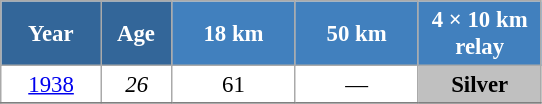<table class="wikitable" style="font-size:95%; text-align:center; border:grey solid 1px; border-collapse:collapse; background:#ffffff;">
<tr>
<th style="background-color:#369; color:white; width:60px;"> Year </th>
<th style="background-color:#369; color:white; width:40px;"> Age </th>
<th style="background-color:#4180be; color:white; width:75px;"> 18 km </th>
<th style="background-color:#4180be; color:white; width:75px;"> 50 km </th>
<th style="background-color:#4180be; color:white; width:75px;"> 4 × 10 km <br> relay </th>
</tr>
<tr>
<td><a href='#'>1938</a></td>
<td><em>26</em></td>
<td>61</td>
<td>—</td>
<td style="background:silver;"><strong>Silver</strong></td>
</tr>
<tr>
</tr>
</table>
